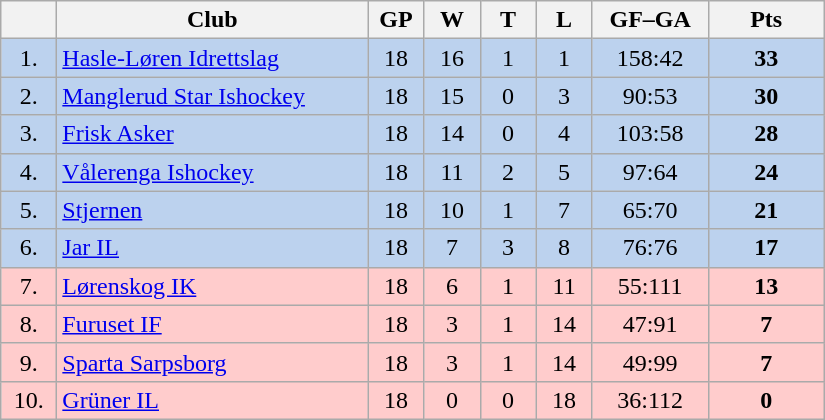<table class="wikitable">
<tr>
<th width="30"></th>
<th width="200">Club</th>
<th width="30">GP</th>
<th width="30">W</th>
<th width="30">T</th>
<th width="30">L</th>
<th width="70">GF–GA</th>
<th width="70">Pts</th>
</tr>
<tr bgcolor="#BCD2EE" align="center">
<td>1.</td>
<td align="left"><a href='#'>Hasle-Løren Idrettslag</a></td>
<td>18</td>
<td>16</td>
<td>1</td>
<td>1</td>
<td>158:42</td>
<td><strong>33</strong></td>
</tr>
<tr bgcolor="#BCD2EE" align="center">
<td>2.</td>
<td align="left"><a href='#'>Manglerud Star Ishockey</a></td>
<td>18</td>
<td>15</td>
<td>0</td>
<td>3</td>
<td>90:53</td>
<td><strong>30</strong></td>
</tr>
<tr bgcolor="#BCD2EE" align="center">
<td>3.</td>
<td align="left"><a href='#'>Frisk Asker</a></td>
<td>18</td>
<td>14</td>
<td>0</td>
<td>4</td>
<td>103:58</td>
<td><strong>28</strong></td>
</tr>
<tr bgcolor="#BCD2EE" align="center">
<td>4.</td>
<td align="left"><a href='#'>Vålerenga Ishockey</a></td>
<td>18</td>
<td>11</td>
<td>2</td>
<td>5</td>
<td>97:64</td>
<td><strong>24</strong></td>
</tr>
<tr bgcolor="#BCD2EE" align="center">
<td>5.</td>
<td align="left"><a href='#'>Stjernen</a></td>
<td>18</td>
<td>10</td>
<td>1</td>
<td>7</td>
<td>65:70</td>
<td><strong>21</strong></td>
</tr>
<tr bgcolor="#BCD2EE" align="center">
<td>6.</td>
<td align="left"><a href='#'>Jar IL</a></td>
<td>18</td>
<td>7</td>
<td>3</td>
<td>8</td>
<td>76:76</td>
<td><strong>17</strong></td>
</tr>
<tr bgcolor="#FFCCCC" align="center">
<td>7.</td>
<td align="left"><a href='#'>Lørenskog IK</a></td>
<td>18</td>
<td>6</td>
<td>1</td>
<td>11</td>
<td>55:111</td>
<td><strong>13</strong></td>
</tr>
<tr bgcolor="#FFCCCC" align="center">
<td>8.</td>
<td align="left"><a href='#'>Furuset IF</a></td>
<td>18</td>
<td>3</td>
<td>1</td>
<td>14</td>
<td>47:91</td>
<td><strong>7</strong></td>
</tr>
<tr bgcolor="#FFCCCC" align="center">
<td>9.</td>
<td align="left"><a href='#'>Sparta Sarpsborg</a></td>
<td>18</td>
<td>3</td>
<td>1</td>
<td>14</td>
<td>49:99</td>
<td><strong>7</strong></td>
</tr>
<tr bgcolor="#FFCCCC" align="center">
<td>10.</td>
<td align="left"><a href='#'>Grüner IL</a></td>
<td>18</td>
<td>0</td>
<td>0</td>
<td>18</td>
<td>36:112</td>
<td><strong>0</strong></td>
</tr>
</table>
